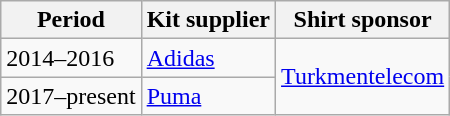<table class="wikitable" style="text-align: left">
<tr>
<th>Period</th>
<th>Kit supplier</th>
<th>Shirt sponsor</th>
</tr>
<tr>
<td>2014–2016</td>
<td><a href='#'>Adidas</a></td>
<td rowspan="2"><a href='#'>Turkmentelecom</a></td>
</tr>
<tr>
<td>2017–present</td>
<td><a href='#'>Puma</a></td>
</tr>
</table>
